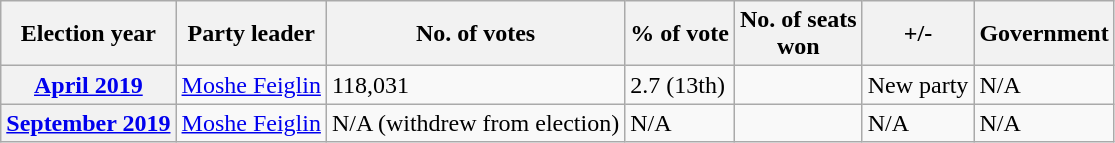<table class="wikitable">
<tr>
<th>Election year</th>
<th>Party leader</th>
<th>No. of votes</th>
<th>% of vote</th>
<th>No. of seats<br>won</th>
<th>+/-</th>
<th>Government</th>
</tr>
<tr>
<th><a href='#'>April 2019</a></th>
<td><a href='#'>Moshe Feiglin</a></td>
<td>118,031</td>
<td>2.7 (13th)</td>
<td></td>
<td>New party</td>
<td>N/A</td>
</tr>
<tr>
<th><a href='#'>September 2019</a></th>
<td><a href='#'>Moshe Feiglin</a></td>
<td>N/A (withdrew from election)</td>
<td>N/A</td>
<td></td>
<td>N/A</td>
<td>N/A</td>
</tr>
</table>
